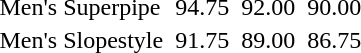<table>
<tr>
<td>Men's Superpipe</td>
<td></td>
<td>94.75</td>
<td></td>
<td>92.00</td>
<td></td>
<td>90.00</td>
</tr>
<tr>
<td>Men's Slopestyle</td>
<td></td>
<td>91.75</td>
<td></td>
<td>89.00</td>
<td></td>
<td>86.75</td>
</tr>
</table>
